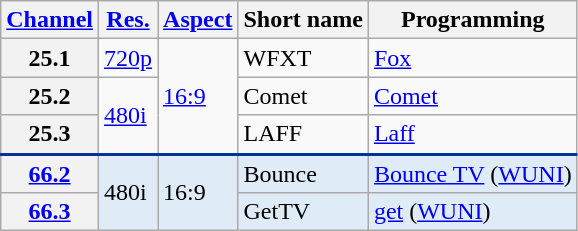<table class="wikitable">
<tr>
<th scope = "col"><a href='#'>Channel</a></th>
<th scope = "col"><a href='#'>Res.</a></th>
<th scope = "col"><a href='#'>Aspect</a></th>
<th scope = "col">Short name</th>
<th scope = "col">Programming</th>
</tr>
<tr>
<th scope = "row">25.1</th>
<td><a href='#'>720p</a></td>
<td rowspan="3"><a href='#'>16:9</a></td>
<td>WFXT</td>
<td><a href='#'>Fox</a></td>
</tr>
<tr>
<th scope = "row">25.2</th>
<td rowspan="2"><a href='#'>480i</a></td>
<td>Comet</td>
<td><a href='#'>Comet</a></td>
</tr>
<tr>
<th scope = "row">25.3</th>
<td>LAFF</td>
<td><a href='#'>Laff</a></td>
</tr>
<tr style="background-color:#DFEBF6; border-top: 2px solid #003399;">
<th scope = "row"><a href='#'>66.2</a></th>
<td rowspan=2>480i</td>
<td rowspan="2">16:9</td>
<td>Bounce</td>
<td><a href='#'>Bounce TV</a> (<a href='#'>WUNI</a>)</td>
</tr>
<tr style="background-color:#DFEBF6;">
<th scope = "row"><a href='#'>66.3</a></th>
<td>GetTV</td>
<td><a href='#'>get</a> (<a href='#'>WUNI</a>)</td>
</tr>
</table>
